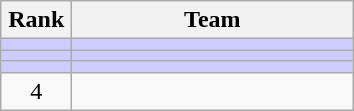<table class="wikitable" style="text-align: center;">
<tr>
<th width=40>Rank</th>
<th width=180>Team</th>
</tr>
<tr bgcolor="#ccccff">
<td></td>
<td align="left"></td>
</tr>
<tr bgcolor="#ccccff">
<td></td>
<td align="left"></td>
</tr>
<tr bgcolor="#ccccff">
<td></td>
<td align="left"></td>
</tr>
<tr>
<td>4</td>
<td align="left"></td>
</tr>
</table>
